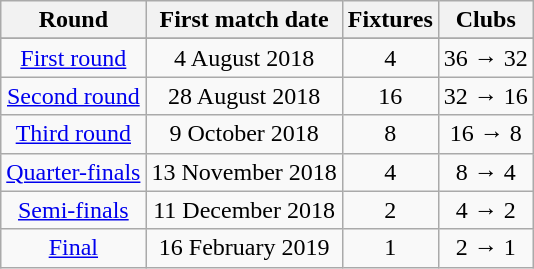<table class="wikitable" style="text-align: center">
<tr>
<th>Round</th>
<th>First match date</th>
<th>Fixtures</th>
<th>Clubs</th>
</tr>
<tr>
</tr>
<tr>
<td><a href='#'>First round</a></td>
<td>4 August 2018</td>
<td>4</td>
<td>36 → 32</td>
</tr>
<tr>
<td><a href='#'>Second round</a></td>
<td>28 August 2018</td>
<td>16</td>
<td>32 → 16</td>
</tr>
<tr>
<td><a href='#'>Third round</a></td>
<td>9 October 2018</td>
<td>8</td>
<td>16 → 8</td>
</tr>
<tr>
<td><a href='#'>Quarter-finals</a></td>
<td>13 November 2018</td>
<td>4</td>
<td>8 → 4</td>
</tr>
<tr>
<td><a href='#'>Semi-finals</a></td>
<td>11 December 2018</td>
<td>2</td>
<td>4 → 2</td>
</tr>
<tr>
<td><a href='#'>Final</a></td>
<td>16 February 2019</td>
<td>1</td>
<td>2 → 1</td>
</tr>
</table>
